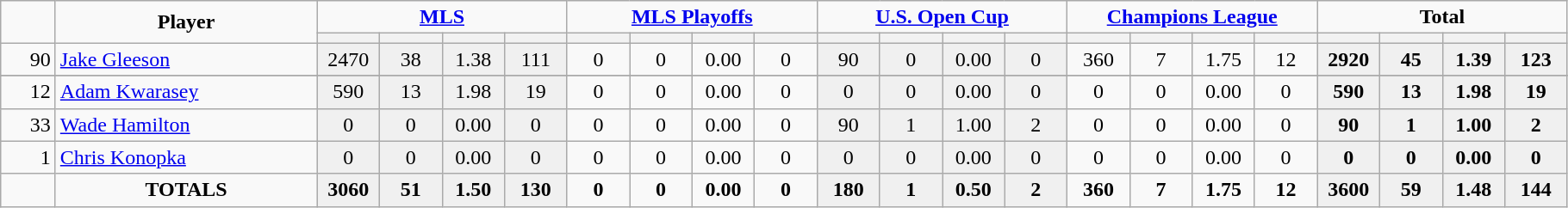<table class="wikitable" style="text-align:center;">
<tr>
<td rowspan="2" style="width:35px; text-align:center;"><strong></strong></td>
<td rowspan="2" style="width:195px; text-align:center;"><strong>Player</strong></td>
<td colspan="4" style="text-align:center;"><strong><a href='#'>MLS</a></strong></td>
<td colspan="4" style="text-align:center;"><strong><a href='#'>MLS Playoffs</a></strong></td>
<td colspan="4" style="text-align:center;"><strong><a href='#'>U.S. Open Cup</a></strong></td>
<td colspan="4" style="text-align:center;"><strong><a href='#'>Champions League</a></strong></td>
<td colspan="4" style="text-align:center;"><strong>Total</strong></td>
</tr>
<tr>
<th width=41></th>
<th width=41></th>
<th width=41></th>
<th width=41></th>
<th width=41></th>
<th width=41></th>
<th width=41></th>
<th width=41></th>
<th width=41></th>
<th width=41></th>
<th width=41></th>
<th width=41></th>
<th width=41></th>
<th width=41></th>
<th width=41></th>
<th width=41></th>
<th width=41></th>
<th width=41></th>
<th width=41></th>
<th width=41></th>
</tr>
<tr>
<td style="text-align: right;">90</td>
<td style="text-align: left;"> <a href='#'>Jake Gleeson</a></td>
<td style="background: #F0F0F0;">2470</td>
<td style="background: #F0F0F0;">38</td>
<td style="background: #F0F0F0;">1.38</td>
<td style="background: #F0F0F0;">111</td>
<td>0</td>
<td>0</td>
<td>0.00</td>
<td>0</td>
<td style="background: #F0F0F0;">90</td>
<td style="background: #F0F0F0;">0</td>
<td style="background: #F0F0F0;">0.00</td>
<td style="background: #F0F0F0;">0</td>
<td>360</td>
<td>7</td>
<td>1.75</td>
<td>12</td>
<td style="background: #F0F0F0;"><strong>2920</strong></td>
<td style="background: #F0F0F0;"><strong>45</strong></td>
<td style="background: #F0F0F0;"><strong>1.39</strong></td>
<td style="background: #F0F0F0;"><strong>123</strong></td>
</tr>
<tr>
</tr>
<tr>
<td style="text-align: right;">12</td>
<td style="text-align: left;"> <a href='#'>Adam Kwarasey</a></td>
<td style="background: #F0F0F0;">590</td>
<td style="background: #F0F0F0;">13</td>
<td style="background: #F0F0F0;">1.98</td>
<td style="background: #F0F0F0;">19</td>
<td>0</td>
<td>0</td>
<td>0.00</td>
<td>0</td>
<td style="background: #F0F0F0;">0</td>
<td style="background: #F0F0F0;">0</td>
<td style="background: #F0F0F0;">0.00</td>
<td style="background: #F0F0F0;">0</td>
<td>0</td>
<td>0</td>
<td>0.00</td>
<td>0</td>
<td style="background: #F0F0F0;"><strong>590</strong></td>
<td style="background: #F0F0F0;"><strong>13</strong></td>
<td style="background: #F0F0F0;"><strong>1.98</strong></td>
<td style="background: #F0F0F0;"><strong>19</strong></td>
</tr>
<tr>
<td style="text-align: right;">33</td>
<td style="text-align: left;"> <a href='#'>Wade Hamilton</a></td>
<td style="background: #F0F0F0;">0</td>
<td style="background: #F0F0F0;">0</td>
<td style="background: #F0F0F0;">0.00</td>
<td style="background: #F0F0F0;">0</td>
<td>0</td>
<td>0</td>
<td>0.00</td>
<td>0</td>
<td style="background: #F0F0F0;">90</td>
<td style="background: #F0F0F0;">1</td>
<td style="background: #F0F0F0;">1.00</td>
<td style="background: #F0F0F0;">2</td>
<td>0</td>
<td>0</td>
<td>0.00</td>
<td>0</td>
<td style="background: #F0F0F0;"><strong>90</strong></td>
<td style="background: #F0F0F0;"><strong>1</strong></td>
<td style="background: #F0F0F0;"><strong>1.00</strong></td>
<td style="background: #F0F0F0;"><strong>2</strong></td>
</tr>
<tr>
<td style="text-align: right;">1</td>
<td style="text-align: left;"> <a href='#'>Chris Konopka</a></td>
<td style="background: #F0F0F0;">0</td>
<td style="background: #F0F0F0;">0</td>
<td style="background: #F0F0F0;">0.00</td>
<td style="background: #F0F0F0;">0</td>
<td>0</td>
<td>0</td>
<td>0.00</td>
<td>0</td>
<td style="background: #F0F0F0;">0</td>
<td style="background: #F0F0F0;">0</td>
<td style="background: #F0F0F0;">0.00</td>
<td style="background: #F0F0F0;">0</td>
<td>0</td>
<td>0</td>
<td>0.00</td>
<td>0</td>
<td style="background: #F0F0F0;"><strong>0</strong></td>
<td style="background: #F0F0F0;"><strong>0</strong></td>
<td style="background: #F0F0F0;"><strong>0.00</strong></td>
<td style="background: #F0F0F0;"><strong>0</strong></td>
</tr>
<tr>
<td></td>
<td><strong>TOTALS</strong></td>
<td style="background: #F0F0F0;"><strong>3060</strong></td>
<td style="background: #F0F0F0;"><strong>51</strong></td>
<td style="background: #F0F0F0;"><strong>1.50</strong></td>
<td style="background: #F0F0F0;"><strong>130</strong></td>
<td><strong>0</strong></td>
<td><strong>0</strong></td>
<td><strong>0.00</strong></td>
<td><strong>0</strong></td>
<td style="background: #F0F0F0;"><strong>180</strong></td>
<td style="background: #F0F0F0;"><strong>1</strong></td>
<td style="background: #F0F0F0;"><strong>0.50</strong></td>
<td style="background: #F0F0F0;"><strong>2</strong></td>
<td><strong>360</strong></td>
<td><strong>7</strong></td>
<td><strong>1.75</strong></td>
<td><strong>12</strong></td>
<td style="background: #F0F0F0;"><strong>3600</strong></td>
<td style="background: #F0F0F0;"><strong>59</strong></td>
<td style="background: #F0F0F0;"><strong>1.48</strong></td>
<td style="background: #F0F0F0;"><strong>144</strong></td>
</tr>
</table>
